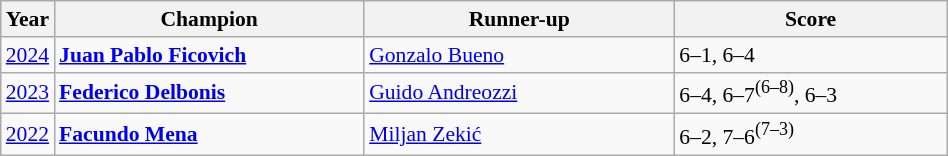<table class="wikitable" style="font-size:90%">
<tr>
<th>Year</th>
<th style="width:200px;">Champion</th>
<th style="width:200px;">Runner-up</th>
<th style="width:175px;">Score</th>
</tr>
<tr>
<td><a href='#'>2024</a></td>
<td> <strong><a href='#'>Juan Pablo Ficovich</a></strong></td>
<td> <a href='#'>Gonzalo Bueno</a></td>
<td>6–1, 6–4</td>
</tr>
<tr>
<td><a href='#'>2023</a></td>
<td> <strong><a href='#'>Federico Delbonis</a></strong></td>
<td> <a href='#'>Guido Andreozzi</a></td>
<td>6–4, 6–7<sup>(6–8)</sup>, 6–3</td>
</tr>
<tr>
<td><a href='#'>2022</a></td>
<td> <strong><a href='#'>Facundo Mena</a></strong></td>
<td> <a href='#'>Miljan Zekić</a></td>
<td>6–2, 7–6<sup>(7–3)</sup></td>
</tr>
</table>
